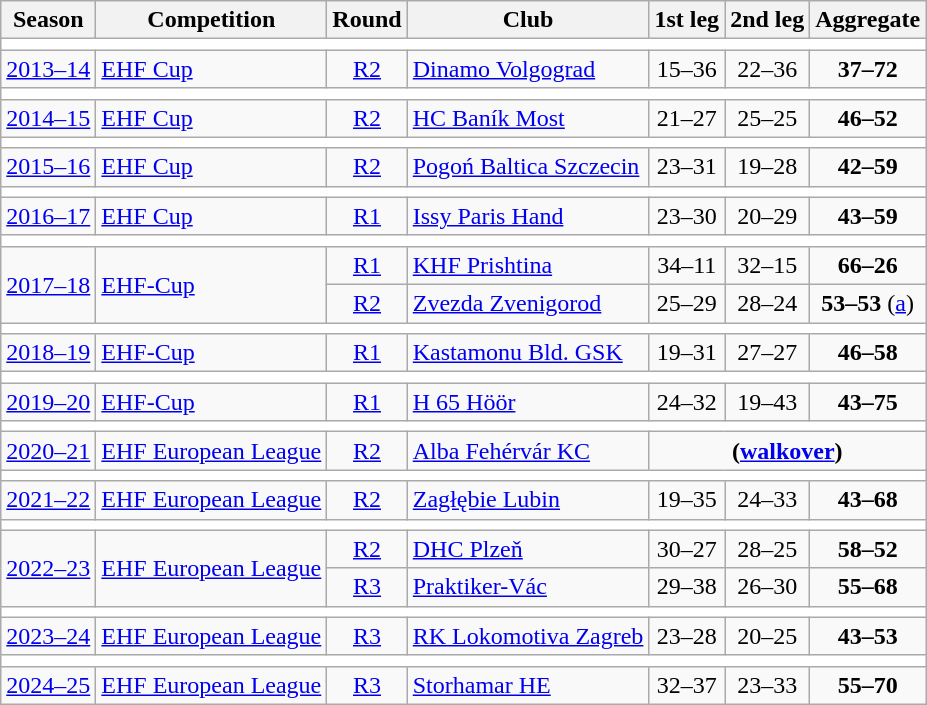<table class="wikitable">
<tr>
<th>Season</th>
<th>Competition</th>
<th>Round</th>
<th>Club</th>
<th>1st leg</th>
<th>2nd leg</th>
<th>Aggregate</th>
</tr>
<tr>
<td colspan="7" bgcolor=white></td>
</tr>
<tr>
<td><a href='#'>2013–14</a></td>
<td><a href='#'>EHF Cup</a></td>
<td style="text-align:center;"><a href='#'>R2</a></td>
<td> <a href='#'>Dinamo Volgograd</a></td>
<td style="text-align:center;">15–36</td>
<td style="text-align:center;">22–36</td>
<td style="text-align:center;"><strong>37–72</strong></td>
</tr>
<tr>
<td colspan="7" bgcolor=white></td>
</tr>
<tr>
<td><a href='#'>2014–15</a></td>
<td><a href='#'>EHF Cup</a></td>
<td style="text-align:center;"><a href='#'>R2</a></td>
<td> <a href='#'>HC Baník Most</a></td>
<td style="text-align:center;">21–27</td>
<td style="text-align:center;">25–25</td>
<td style="text-align:center;"><strong>46–52</strong></td>
</tr>
<tr>
<td colspan="7" bgcolor=white></td>
</tr>
<tr>
<td><a href='#'>2015–16</a></td>
<td><a href='#'>EHF Cup</a></td>
<td style="text-align:center;"><a href='#'>R2</a></td>
<td> <a href='#'>Pogoń Baltica Szczecin</a></td>
<td style="text-align:center;">23–31</td>
<td style="text-align:center;">19–28</td>
<td style="text-align:center;"><strong>42–59</strong></td>
</tr>
<tr>
<td colspan="7" bgcolor=white></td>
</tr>
<tr>
<td><a href='#'>2016–17</a></td>
<td><a href='#'>EHF Cup</a></td>
<td style="text-align:center;"><a href='#'>R1</a></td>
<td> <a href='#'>Issy Paris Hand</a></td>
<td style="text-align:center;">23–30</td>
<td style="text-align:center;">20–29</td>
<td style="text-align:center;"><strong>43–59</strong></td>
</tr>
<tr>
<td colspan="7" bgcolor=white></td>
</tr>
<tr>
<td rowspan=2><a href='#'>2017–18</a></td>
<td rowspan=2><a href='#'>EHF-Cup</a></td>
<td style="text-align:center;"><a href='#'>R1</a></td>
<td> <a href='#'>KHF Prishtina</a></td>
<td style="text-align:center;">34–11</td>
<td style="text-align:center;">32–15</td>
<td style="text-align:center;"><strong>66–26</strong></td>
</tr>
<tr>
<td style="text-align:center;"><a href='#'>R2</a></td>
<td> <a href='#'>Zvezda Zvenigorod</a></td>
<td style="text-align:center;">25–29</td>
<td style="text-align:center;">28–24</td>
<td style="text-align:center;"><strong>53–53</strong> (<a href='#'>a</a>)</td>
</tr>
<tr>
<td colspan="7" bgcolor=white></td>
</tr>
<tr>
<td><a href='#'>2018–19</a></td>
<td><a href='#'>EHF-Cup</a></td>
<td style="text-align:center;"><a href='#'>R1</a></td>
<td> <a href='#'>Kastamonu Bld. GSK</a></td>
<td style="text-align:center;">19–31</td>
<td style="text-align:center;">27–27</td>
<td style="text-align:center;"><strong>46–58</strong></td>
</tr>
<tr>
<td colspan="7" bgcolor=white></td>
</tr>
<tr>
<td><a href='#'>2019–20</a></td>
<td><a href='#'>EHF-Cup</a></td>
<td style="text-align:center;"><a href='#'>R1</a></td>
<td> <a href='#'>H 65 Höör</a></td>
<td style="text-align:center;">24–32</td>
<td style="text-align:center;">19–43</td>
<td style="text-align:center;"><strong>43–75</strong></td>
</tr>
<tr>
<td colspan="7" bgcolor=white></td>
</tr>
<tr>
<td><a href='#'>2020–21</a></td>
<td><a href='#'>EHF European League</a></td>
<td style="text-align:center;"><a href='#'>R2</a></td>
<td> <a href='#'>Alba Fehérvár KC</a></td>
<td style="text-align:center;" colspan=3><strong>(<a href='#'>walkover</a>)</strong></td>
</tr>
<tr>
<td colspan="7" bgcolor=white></td>
</tr>
<tr>
<td><a href='#'>2021–22</a></td>
<td><a href='#'>EHF European League</a></td>
<td style="text-align:center;"><a href='#'>R2</a></td>
<td> <a href='#'>Zagłębie Lubin</a></td>
<td style="text-align:center;">19–35</td>
<td style="text-align:center;">24–33</td>
<td style="text-align:center;"><strong>43–68</strong></td>
</tr>
<tr>
<td colspan="7" bgcolor=white></td>
</tr>
<tr>
<td rowspan=2><a href='#'>2022–23</a></td>
<td rowspan=2><a href='#'>EHF European League</a></td>
<td style="text-align:center;"><a href='#'>R2</a></td>
<td> <a href='#'>DHC Plzeň</a></td>
<td style="text-align:center;">30–27</td>
<td style="text-align:center;">28–25</td>
<td style="text-align:center;"><strong>58–52</strong></td>
</tr>
<tr>
<td style="text-align:center;"><a href='#'>R3</a></td>
<td> <a href='#'>Praktiker-Vác</a></td>
<td style="text-align:center;">29–38</td>
<td style="text-align:center;">26–30</td>
<td style="text-align:center;"><strong>55–68</strong></td>
</tr>
<tr>
<td colspan="7" bgcolor=white></td>
</tr>
<tr>
<td><a href='#'>2023–24</a></td>
<td><a href='#'>EHF European League</a></td>
<td style="text-align:center;"><a href='#'>R3</a></td>
<td> <a href='#'>RK Lokomotiva Zagreb</a></td>
<td style="text-align:center;">23–28</td>
<td style="text-align:center;">20–25</td>
<td style="text-align:center;"><strong>43–53</strong></td>
</tr>
<tr>
<td colspan="7" bgcolor=white></td>
</tr>
<tr>
<td><a href='#'>2024–25</a></td>
<td><a href='#'>EHF European League</a></td>
<td style="text-align:center;"><a href='#'>R3</a></td>
<td> <a href='#'>Storhamar HE</a></td>
<td style="text-align:center;">32–37</td>
<td style="text-align:center;">23–33</td>
<td style="text-align:center;"><strong>55–70</strong></td>
</tr>
</table>
